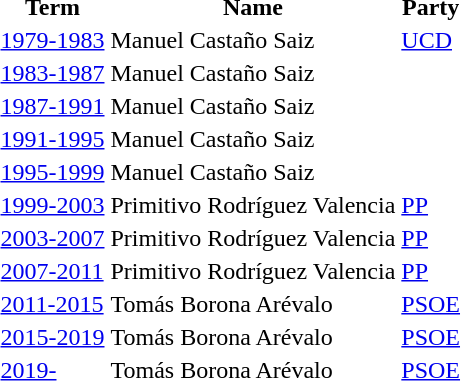<table>
<tr>
<th>Term</th>
<th>Name</th>
<th>Party</th>
</tr>
<tr>
<td><a href='#'>1979-1983</a></td>
<td>Manuel Castaño Saiz</td>
<td><a href='#'>UCD</a></td>
</tr>
<tr>
<td><a href='#'>1983-1987</a></td>
<td>Manuel Castaño Saiz</td>
<td></td>
</tr>
<tr>
<td><a href='#'>1987-1991</a></td>
<td>Manuel Castaño Saiz</td>
<td></td>
</tr>
<tr>
<td><a href='#'>1991-1995</a></td>
<td>Manuel Castaño Saiz</td>
<td></td>
</tr>
<tr>
<td><a href='#'>1995-1999</a></td>
<td>Manuel Castaño Saiz</td>
<td></td>
</tr>
<tr>
<td><a href='#'>1999-2003</a></td>
<td>Primitivo Rodríguez Valencia</td>
<td><a href='#'>PP</a></td>
</tr>
<tr>
<td><a href='#'>2003-2007</a></td>
<td>Primitivo Rodríguez Valencia</td>
<td><a href='#'>PP</a></td>
</tr>
<tr>
<td><a href='#'>2007-2011</a></td>
<td>Primitivo Rodríguez Valencia</td>
<td><a href='#'>PP</a></td>
</tr>
<tr>
<td><a href='#'>2011-2015</a></td>
<td>Tomás Borona Arévalo</td>
<td><a href='#'>PSOE</a></td>
</tr>
<tr>
<td><a href='#'>2015-2019</a></td>
<td>Tomás Borona Arévalo</td>
<td><a href='#'>PSOE</a></td>
</tr>
<tr>
<td><a href='#'>2019-</a></td>
<td>Tomás Borona Arévalo</td>
<td><a href='#'>PSOE</a></td>
</tr>
<tr>
</tr>
</table>
